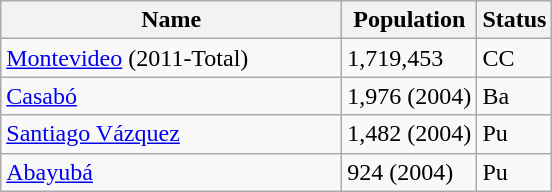<table class="wikitable sortable">
<tr>
<th style="width: 220px;">Name</th>
<th>Population</th>
<th class="unsortable">Status</th>
</tr>
<tr>
<td><a href='#'>Montevideo</a> (2011-Total)</td>
<td>1,719,453</td>
<td>CC</td>
</tr>
<tr>
<td><a href='#'>Casabó</a></td>
<td>1,976 (2004)</td>
<td>Ba</td>
</tr>
<tr>
<td><a href='#'>Santiago Vázquez</a></td>
<td>1,482 (2004)</td>
<td>Pu</td>
</tr>
<tr>
<td><a href='#'>Abayubá</a></td>
<td>924 (2004)</td>
<td>Pu</td>
</tr>
</table>
